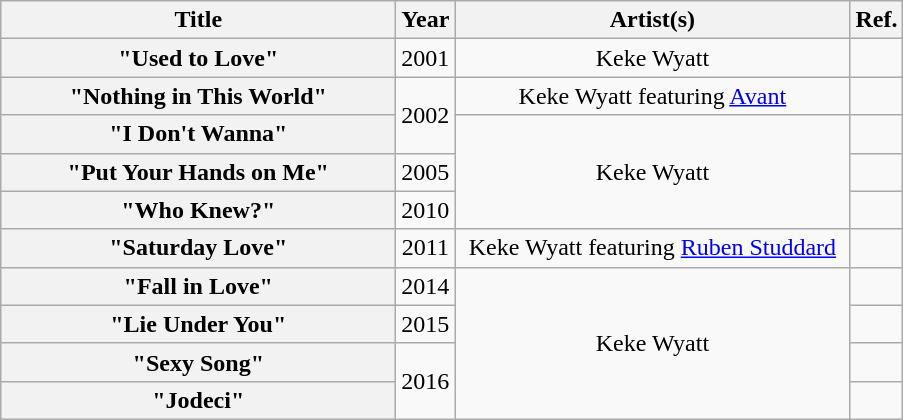<table class="wikitable plainrowheaders" style="text-align:center;">
<tr>
<th scope="col" style="width:16em;">Title</th>
<th scope="col">Year</th>
<th scope="col" style="width:16em;">Artist(s)</th>
<th scope="col">Ref.</th>
</tr>
<tr>
<th scope="row">"Used to Love"</th>
<td>2001</td>
<td>Keke Wyatt</td>
<td></td>
</tr>
<tr>
<th scope="row">"Nothing in This World"</th>
<td rowspan="2">2002</td>
<td>Keke Wyatt featuring <a href='#'>Avant</a></td>
<td></td>
</tr>
<tr>
<th scope="row">"I Don't Wanna"</th>
<td rowspan="3">Keke Wyatt</td>
<td></td>
</tr>
<tr>
<th scope="row">"Put Your Hands on Me"</th>
<td>2005</td>
<td></td>
</tr>
<tr>
<th scope="row">"Who Knew?"</th>
<td>2010</td>
<td></td>
</tr>
<tr>
<th scope="row">"Saturday Love"</th>
<td>2011</td>
<td>Keke Wyatt featuring <a href='#'>Ruben Studdard</a></td>
<td></td>
</tr>
<tr>
<th scope="row">"Fall in Love"</th>
<td>2014</td>
<td rowspan="4">Keke Wyatt</td>
<td></td>
</tr>
<tr>
<th scope="row">"Lie Under You"</th>
<td>2015</td>
<td></td>
</tr>
<tr>
<th scope="row">"Sexy Song"</th>
<td rowspan="2">2016</td>
<td></td>
</tr>
<tr>
<th scope="row">"Jodeci"</th>
<td></td>
</tr>
</table>
